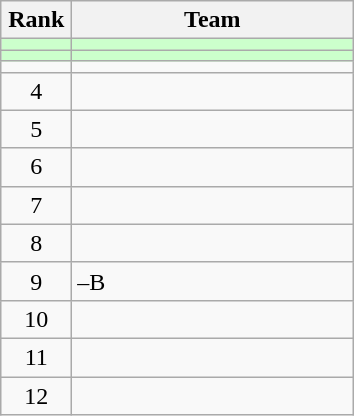<table class="wikitable">
<tr>
<th width=40>Rank</th>
<th width=180>Team</th>
</tr>
<tr bgcolor=#ccffcc>
<td align=center></td>
<td></td>
</tr>
<tr bgcolor=#ccffcc>
<td align=center></td>
<td></td>
</tr>
<tr>
<td align=center></td>
<td></td>
</tr>
<tr>
<td align=center>4</td>
<td></td>
</tr>
<tr>
<td align=center>5</td>
<td></td>
</tr>
<tr>
<td align=center>6</td>
<td></td>
</tr>
<tr>
<td align=center>7</td>
<td></td>
</tr>
<tr>
<td align=center>8</td>
<td></td>
</tr>
<tr>
<td align=center>9</td>
<td>–B</td>
</tr>
<tr>
<td align=center>10</td>
<td></td>
</tr>
<tr>
<td align=center>11</td>
<td></td>
</tr>
<tr>
<td align=center>12</td>
<td></td>
</tr>
</table>
